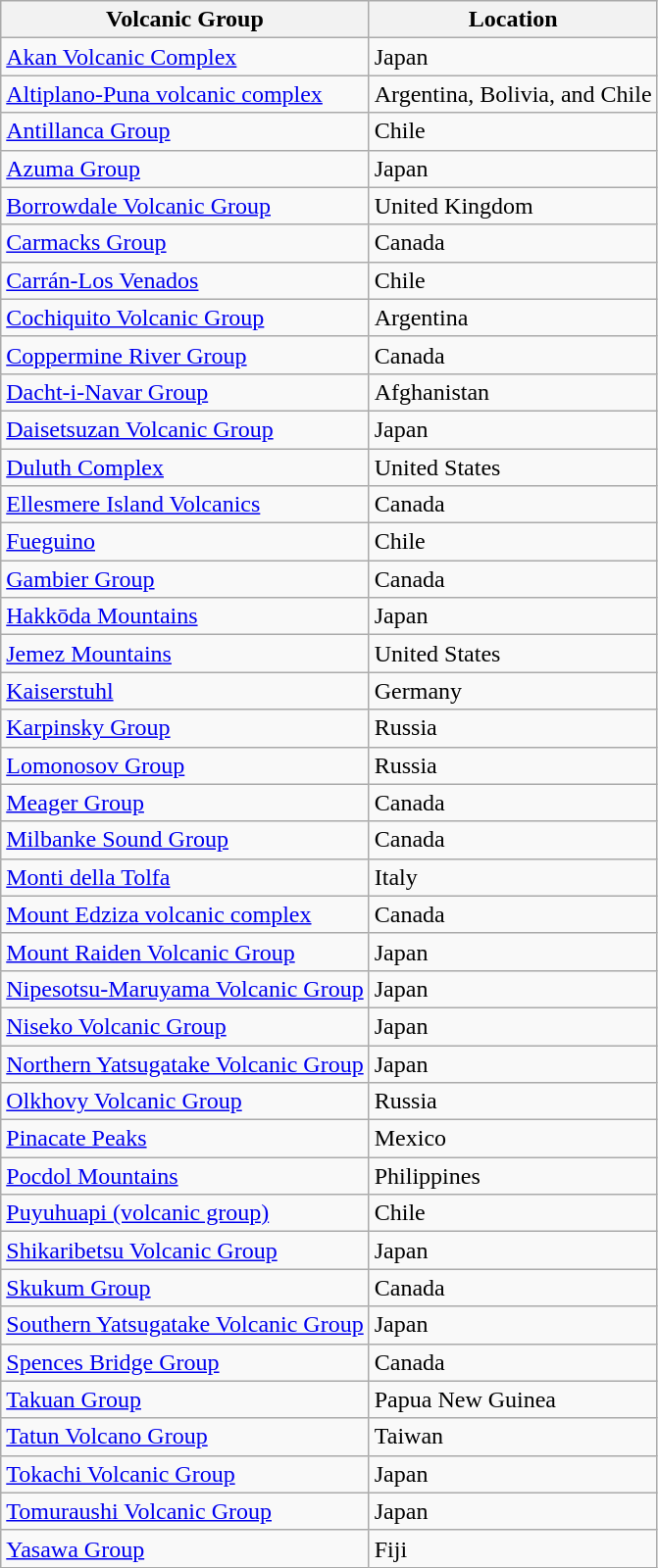<table class="wikitable sortable">
<tr>
<th>Volcanic Group</th>
<th>Location</th>
</tr>
<tr>
<td><a href='#'>Akan Volcanic Complex</a></td>
<td>Japan</td>
</tr>
<tr>
<td><a href='#'>Altiplano-Puna volcanic complex</a></td>
<td>Argentina, Bolivia, and Chile</td>
</tr>
<tr>
<td><a href='#'>Antillanca Group</a></td>
<td>Chile</td>
</tr>
<tr>
<td><a href='#'>Azuma Group</a></td>
<td>Japan</td>
</tr>
<tr>
<td><a href='#'>Borrowdale Volcanic Group</a></td>
<td>United Kingdom</td>
</tr>
<tr>
<td><a href='#'>Carmacks Group</a></td>
<td>Canada</td>
</tr>
<tr>
<td><a href='#'>Carrán-Los Venados</a></td>
<td>Chile</td>
</tr>
<tr>
<td><a href='#'>Cochiquito Volcanic Group</a></td>
<td>Argentina</td>
</tr>
<tr>
<td><a href='#'>Coppermine River Group</a></td>
<td>Canada</td>
</tr>
<tr>
<td><a href='#'>Dacht-i-Navar Group</a></td>
<td>Afghanistan</td>
</tr>
<tr>
<td><a href='#'>Daisetsuzan Volcanic Group</a></td>
<td>Japan</td>
</tr>
<tr>
<td><a href='#'>Duluth Complex</a></td>
<td>United States</td>
</tr>
<tr>
<td><a href='#'>Ellesmere Island Volcanics</a></td>
<td>Canada</td>
</tr>
<tr>
<td><a href='#'>Fueguino</a></td>
<td>Chile</td>
</tr>
<tr>
<td><a href='#'>Gambier Group</a></td>
<td>Canada</td>
</tr>
<tr>
<td><a href='#'>Hakkōda Mountains</a></td>
<td>Japan</td>
</tr>
<tr>
<td><a href='#'>Jemez Mountains</a></td>
<td>United States</td>
</tr>
<tr>
<td><a href='#'>Kaiserstuhl</a></td>
<td>Germany</td>
</tr>
<tr>
<td><a href='#'>Karpinsky Group</a></td>
<td>Russia</td>
</tr>
<tr>
<td><a href='#'>Lomonosov Group</a></td>
<td>Russia</td>
</tr>
<tr>
<td><a href='#'>Meager Group</a></td>
<td>Canada</td>
</tr>
<tr>
<td><a href='#'>Milbanke Sound Group</a></td>
<td>Canada</td>
</tr>
<tr>
<td><a href='#'>Monti della Tolfa</a></td>
<td>Italy</td>
</tr>
<tr>
<td><a href='#'>Mount Edziza volcanic complex</a></td>
<td>Canada</td>
</tr>
<tr>
<td><a href='#'>Mount Raiden Volcanic Group</a></td>
<td>Japan</td>
</tr>
<tr>
<td><a href='#'>Nipesotsu-Maruyama Volcanic Group</a></td>
<td>Japan</td>
</tr>
<tr>
<td><a href='#'>Niseko Volcanic Group</a></td>
<td>Japan</td>
</tr>
<tr>
<td><a href='#'>Northern Yatsugatake Volcanic Group</a></td>
<td>Japan</td>
</tr>
<tr>
<td><a href='#'>Olkhovy Volcanic Group</a></td>
<td>Russia</td>
</tr>
<tr>
<td><a href='#'>Pinacate Peaks</a></td>
<td>Mexico</td>
</tr>
<tr>
<td><a href='#'>Pocdol Mountains</a></td>
<td>Philippines</td>
</tr>
<tr>
<td><a href='#'>Puyuhuapi (volcanic group)</a></td>
<td>Chile</td>
</tr>
<tr>
<td><a href='#'>Shikaribetsu Volcanic Group</a></td>
<td>Japan</td>
</tr>
<tr>
<td><a href='#'>Skukum Group</a></td>
<td>Canada</td>
</tr>
<tr>
<td><a href='#'>Southern Yatsugatake Volcanic Group</a></td>
<td>Japan</td>
</tr>
<tr>
<td><a href='#'>Spences Bridge Group</a></td>
<td>Canada</td>
</tr>
<tr>
<td><a href='#'>Takuan Group</a></td>
<td>Papua New Guinea</td>
</tr>
<tr>
<td><a href='#'>Tatun Volcano Group</a></td>
<td>Taiwan</td>
</tr>
<tr>
<td><a href='#'>Tokachi Volcanic Group</a></td>
<td>Japan</td>
</tr>
<tr>
<td><a href='#'>Tomuraushi Volcanic Group</a></td>
<td>Japan</td>
</tr>
<tr>
<td><a href='#'>Yasawa Group</a></td>
<td>Fiji</td>
</tr>
</table>
